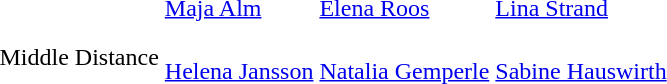<table>
<tr>
<td><br></td>
<td><br><a href='#'>Maja Alm</a></td>
<td><br><a href='#'>Elena Roos</a></td>
<td><br><a href='#'>Lina Strand</a></td>
</tr>
<tr bgcolor=#DDDDDD>
</tr>
<tr>
<td>Middle Distance<br></td>
<td><br><a href='#'>Helena Jansson</a></td>
<td><br><a href='#'>Natalia Gemperle</a></td>
<td><br><a href='#'>Sabine Hauswirth</a></td>
</tr>
<tr bgcolor=#DDDDDD>
</tr>
</table>
